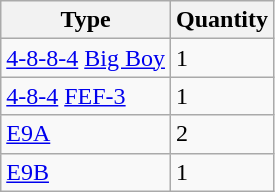<table class="wikitable sortable">
<tr>
<th>Type</th>
<th>Quantity</th>
</tr>
<tr>
<td><a href='#'>4-8-8-4</a> <a href='#'>Big Boy</a></td>
<td>1</td>
</tr>
<tr>
<td><a href='#'>4-8-4</a> <a href='#'>FEF-3</a></td>
<td>1</td>
</tr>
<tr>
<td><a href='#'>E9A</a></td>
<td>2</td>
</tr>
<tr>
<td><a href='#'>E9B</a></td>
<td>1</td>
</tr>
</table>
